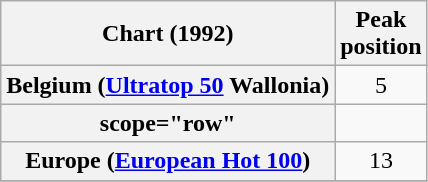<table class="wikitable sortable plainrowheaders">
<tr>
<th>Chart (1992)</th>
<th align="center">Peak<br>position</th>
</tr>
<tr>
<th scope="row">Belgium (<a href='#'>Ultratop 50</a> Wallonia)</th>
<td align="center">5</td>
</tr>
<tr>
<th>scope="row"</th>
</tr>
<tr>
<th scope="row">Europe (<a href='#'>European Hot 100</a>)</th>
<td align="center">13</td>
</tr>
<tr>
</tr>
</table>
